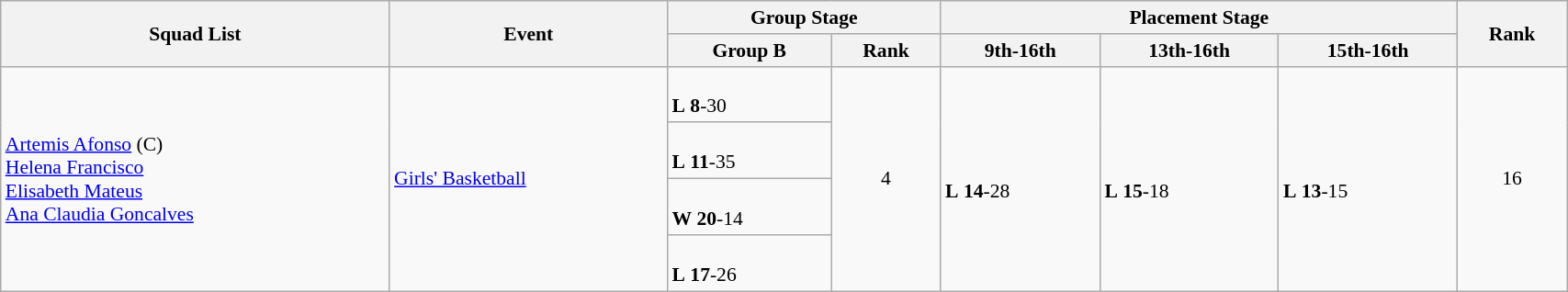<table class="wikitable" width="90%" style="text-align:left; font-size:90%">
<tr>
<th rowspan="2">Squad List</th>
<th rowspan="2">Event</th>
<th colspan="2">Group Stage</th>
<th colspan="3">Placement Stage</th>
<th rowspan="2">Rank</th>
</tr>
<tr>
<th>Group B</th>
<th>Rank</th>
<th>9th-16th</th>
<th>13th-16th</th>
<th>15th-16th</th>
</tr>
<tr>
<td rowspan="4"><a href='#'>Artemis Afonso</a> (C)<br><a href='#'>Helena Francisco</a><br><a href='#'>Elisabeth Mateus</a><br><a href='#'>Ana Claudia Goncalves</a></td>
<td rowspan="4"><a href='#'>Girls' Basketball</a></td>
<td><br> <strong>L</strong> <strong>8</strong>-30</td>
<td rowspan="4" align=center>4</td>
<td rowspan="4"> <br> <strong>L</strong> <strong>14</strong>-28</td>
<td rowspan="4"> <br> <strong>L</strong> <strong>15</strong>-18</td>
<td rowspan="4"> <br> <strong>L</strong> <strong>13</strong>-15</td>
<td rowspan="4" align="center">16</td>
</tr>
<tr>
<td><br> <strong>L</strong> <strong>11</strong>-35</td>
</tr>
<tr>
<td><br> <strong>W</strong> <strong>20</strong>-14</td>
</tr>
<tr>
<td><br> <strong>L</strong> <strong>17</strong>-26</td>
</tr>
</table>
